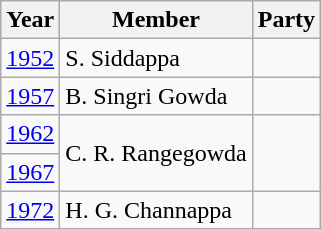<table class="wikitable sortable">
<tr>
<th>Year</th>
<th>Member</th>
<th colspan=2>Party</th>
</tr>
<tr>
<td><a href='#'>1952</a></td>
<td>S. Siddappa</td>
<td></td>
</tr>
<tr>
<td><a href='#'>1957</a></td>
<td>B. Singri Gowda</td>
<td></td>
</tr>
<tr>
<td><a href='#'>1962</a></td>
<td rowspan=2>C. R. Rangegowda</td>
</tr>
<tr>
<td><a href='#'>1967</a></td>
</tr>
<tr>
<td><a href='#'>1972</a></td>
<td>H. G. Channappa</td>
<td></td>
</tr>
</table>
